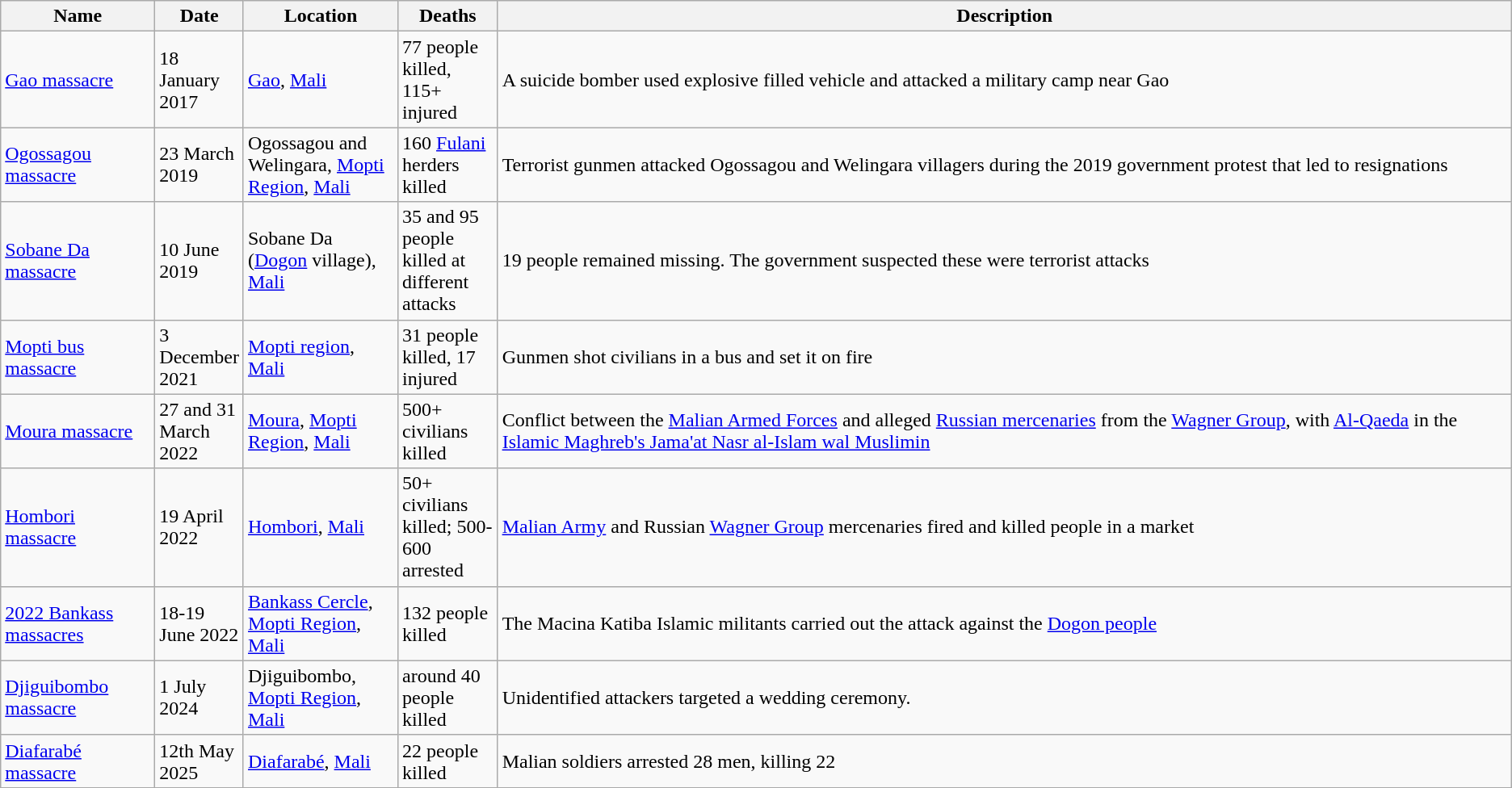<table class="wikitable sortable">
<tr>
<th style="width:120px;">Name</th>
<th style="width:65px;">Date</th>
<th style="width:120px;">Location</th>
<th style="width:75px;" data-sort-type="number">Deaths</th>
<th class="unsortable">Description</th>
</tr>
<tr>
<td><a href='#'>Gao massacre</a></td>
<td>18 January 2017</td>
<td><a href='#'>Gao</a>, <a href='#'>Mali</a></td>
<td>77 people killed, 115+ injured</td>
<td>A suicide bomber used explosive filled vehicle and attacked a military camp near Gao</td>
</tr>
<tr>
<td><a href='#'>Ogossagou massacre</a></td>
<td>23 March 2019</td>
<td>Ogossagou and Welingara, <a href='#'>Mopti Region</a>, <a href='#'>Mali</a></td>
<td>160 <a href='#'>Fulani</a> herders killed</td>
<td>Terrorist gunmen attacked Ogossagou and Welingara villagers during the 2019 government protest that led to resignations</td>
</tr>
<tr>
<td><a href='#'>Sobane Da massacre</a></td>
<td>10 June 2019</td>
<td>Sobane Da (<a href='#'>Dogon</a> village), <a href='#'>Mali</a></td>
<td>35 and 95 people killed at different attacks</td>
<td>19 people remained missing. The government suspected these were terrorist attacks</td>
</tr>
<tr>
<td><a href='#'>Mopti bus massacre</a></td>
<td>3 December 2021</td>
<td><a href='#'>Mopti region</a>, <a href='#'>Mali</a></td>
<td>31 people killed, 17 injured</td>
<td>Gunmen shot civilians in a bus and set it on fire</td>
</tr>
<tr>
<td><a href='#'>Moura massacre</a></td>
<td>27 and 31 March 2022</td>
<td><a href='#'>Moura</a>, <a href='#'>Mopti Region</a>, <a href='#'>Mali</a></td>
<td>500+ civilians killed</td>
<td>Conflict between the <a href='#'>Malian Armed Forces</a> and alleged <a href='#'>Russian mercenaries</a> from the <a href='#'>Wagner Group</a>, with <a href='#'>Al-Qaeda</a> in the <a href='#'>Islamic Maghreb's Jama'at Nasr al-Islam wal Muslimin</a></td>
</tr>
<tr>
<td><a href='#'>Hombori massacre</a></td>
<td>19 April 2022</td>
<td><a href='#'>Hombori</a>, <a href='#'>Mali</a></td>
<td>50+ civilians killed; 500-600 arrested</td>
<td><a href='#'>Malian Army</a> and Russian <a href='#'>Wagner Group</a> mercenaries fired and killed people in a market</td>
</tr>
<tr>
<td><a href='#'>2022 Bankass massacres</a></td>
<td>18-19 June 2022</td>
<td><a href='#'>Bankass Cercle</a>, <a href='#'>Mopti Region</a>, <a href='#'>Mali</a></td>
<td>132 people killed</td>
<td>The Macina Katiba Islamic militants carried out the attack against the <a href='#'>Dogon people</a></td>
</tr>
<tr>
<td><a href='#'>Djiguibombo massacre</a></td>
<td>1 July 2024</td>
<td>Djiguibombo, <a href='#'>Mopti Region</a>, <a href='#'>Mali</a></td>
<td>around 40 people killed</td>
<td>Unidentified attackers targeted a wedding ceremony.</td>
</tr>
<tr>
<td><a href='#'>Diafarabé massacre</a></td>
<td>12th May 2025</td>
<td><a href='#'>Diafarabé</a>, <a href='#'>Mali</a></td>
<td>22 people killed</td>
<td>Malian soldiers arrested 28 men, killing 22</td>
</tr>
<tr>
</tr>
</table>
